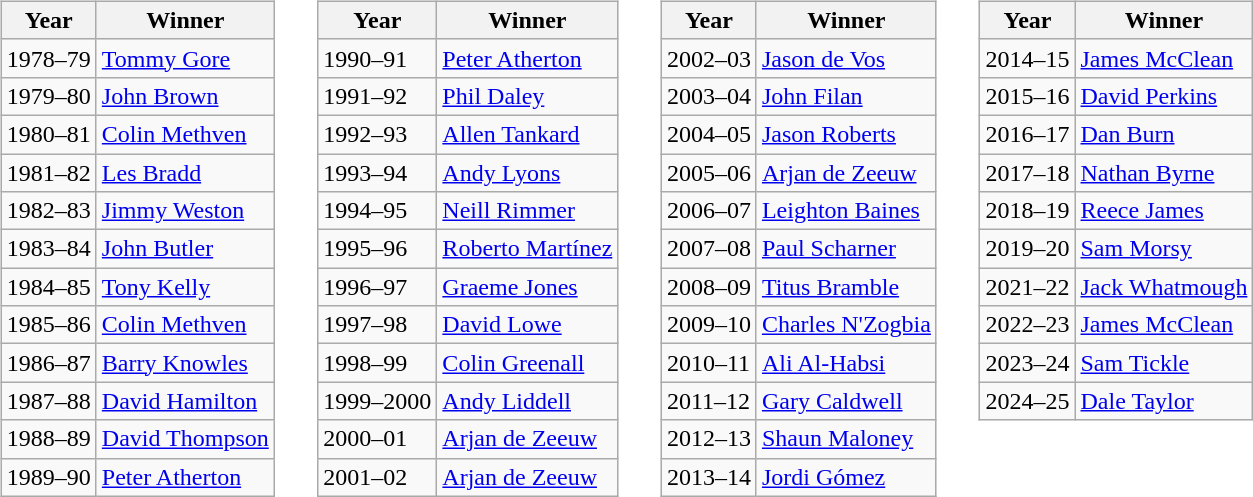<table>
<tr>
<td valign="top"><br><table class="wikitable">
<tr>
<th>Year</th>
<th>Winner</th>
</tr>
<tr>
<td>1978–79</td>
<td> <a href='#'>Tommy Gore</a></td>
</tr>
<tr>
<td>1979–80</td>
<td> <a href='#'>John Brown</a></td>
</tr>
<tr>
<td>1980–81</td>
<td> <a href='#'>Colin Methven</a></td>
</tr>
<tr>
<td>1981–82</td>
<td> <a href='#'>Les Bradd</a></td>
</tr>
<tr>
<td>1982–83</td>
<td> <a href='#'>Jimmy Weston</a></td>
</tr>
<tr>
<td>1983–84</td>
<td> <a href='#'>John Butler</a></td>
</tr>
<tr>
<td>1984–85</td>
<td> <a href='#'>Tony Kelly</a></td>
</tr>
<tr>
<td>1985–86</td>
<td> <a href='#'>Colin Methven</a></td>
</tr>
<tr>
<td>1986–87</td>
<td> <a href='#'>Barry Knowles</a></td>
</tr>
<tr>
<td>1987–88</td>
<td> <a href='#'>David Hamilton</a></td>
</tr>
<tr>
<td>1988–89</td>
<td> <a href='#'>David Thompson</a></td>
</tr>
<tr>
<td>1989–90</td>
<td> <a href='#'>Peter Atherton</a></td>
</tr>
</table>
</td>
<td width="1"> </td>
<td valign="top"><br><table class="wikitable">
<tr>
<th>Year</th>
<th>Winner</th>
</tr>
<tr>
<td>1990–91</td>
<td> <a href='#'>Peter Atherton</a></td>
</tr>
<tr>
<td>1991–92</td>
<td> <a href='#'>Phil Daley</a></td>
</tr>
<tr>
<td>1992–93</td>
<td> <a href='#'>Allen Tankard</a></td>
</tr>
<tr>
<td>1993–94</td>
<td> <a href='#'>Andy Lyons</a></td>
</tr>
<tr>
<td>1994–95</td>
<td> <a href='#'>Neill Rimmer</a></td>
</tr>
<tr>
<td>1995–96</td>
<td> <a href='#'>Roberto Martínez</a></td>
</tr>
<tr>
<td>1996–97</td>
<td> <a href='#'>Graeme Jones</a></td>
</tr>
<tr>
<td>1997–98</td>
<td> <a href='#'>David Lowe</a></td>
</tr>
<tr>
<td>1998–99</td>
<td> <a href='#'>Colin Greenall</a></td>
</tr>
<tr>
<td>1999–2000</td>
<td> <a href='#'>Andy Liddell</a></td>
</tr>
<tr>
<td>2000–01</td>
<td> <a href='#'>Arjan de Zeeuw</a></td>
</tr>
<tr>
<td>2001–02</td>
<td> <a href='#'>Arjan de Zeeuw</a></td>
</tr>
</table>
</td>
<td width="1"> </td>
<td valign="top"><br><table class="wikitable">
<tr>
<th>Year</th>
<th>Winner</th>
</tr>
<tr>
<td>2002–03</td>
<td> <a href='#'>Jason de Vos</a></td>
</tr>
<tr>
<td>2003–04</td>
<td> <a href='#'>John Filan</a></td>
</tr>
<tr>
<td>2004–05</td>
<td> <a href='#'>Jason Roberts</a></td>
</tr>
<tr>
<td>2005–06</td>
<td> <a href='#'>Arjan de Zeeuw</a></td>
</tr>
<tr>
<td>2006–07</td>
<td> <a href='#'>Leighton Baines</a></td>
</tr>
<tr>
<td>2007–08</td>
<td> <a href='#'>Paul Scharner</a></td>
</tr>
<tr>
<td>2008–09</td>
<td> <a href='#'>Titus Bramble</a></td>
</tr>
<tr>
<td>2009–10</td>
<td> <a href='#'>Charles N'Zogbia</a></td>
</tr>
<tr>
<td>2010–11</td>
<td> <a href='#'>Ali Al-Habsi</a></td>
</tr>
<tr>
<td>2011–12</td>
<td> <a href='#'>Gary Caldwell</a></td>
</tr>
<tr>
<td>2012–13</td>
<td> <a href='#'>Shaun Maloney</a></td>
</tr>
<tr>
<td>2013–14</td>
<td> <a href='#'>Jordi Gómez</a></td>
</tr>
</table>
</td>
<td width="1"> </td>
<td valign="top"><br><table class="wikitable">
<tr>
<th>Year</th>
<th>Winner</th>
</tr>
<tr>
<td>2014–15</td>
<td> <a href='#'>James McClean</a></td>
</tr>
<tr>
<td>2015–16</td>
<td> <a href='#'>David Perkins</a></td>
</tr>
<tr>
<td>2016–17</td>
<td> <a href='#'>Dan Burn</a></td>
</tr>
<tr>
<td>2017–18</td>
<td> <a href='#'>Nathan Byrne</a></td>
</tr>
<tr>
<td>2018–19</td>
<td> <a href='#'>Reece James</a></td>
</tr>
<tr>
<td>2019–20</td>
<td> <a href='#'>Sam Morsy</a></td>
</tr>
<tr>
<td>2021–22</td>
<td> <a href='#'>Jack Whatmough</a></td>
</tr>
<tr>
<td>2022–23</td>
<td> <a href='#'>James McClean</a></td>
</tr>
<tr>
<td>2023–24</td>
<td> <a href='#'>Sam Tickle</a></td>
</tr>
<tr>
<td>2024–25</td>
<td> <a href='#'>Dale Taylor</a></td>
</tr>
</table>
</td>
</tr>
</table>
